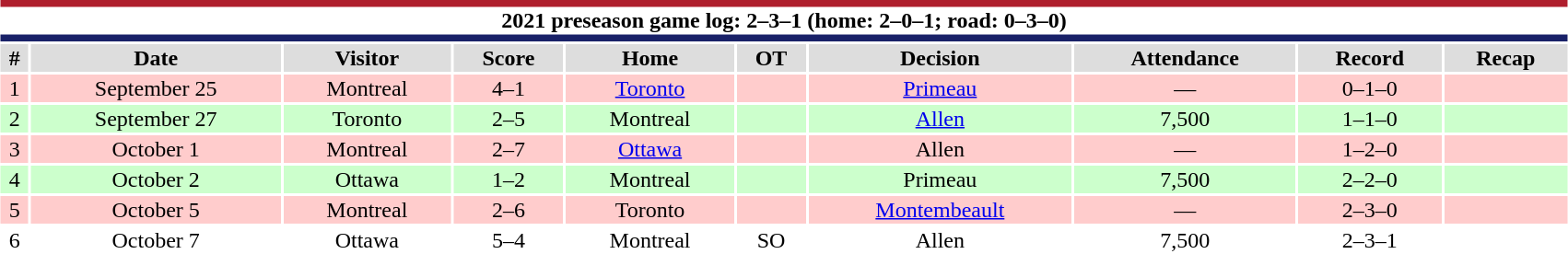<table class="toccolours collapsible collapsed" style="width:90%; clear:both; margin:1.5em auto; text-align:center;">
<tr>
<th colspan="10" style="background:#FFFFFF; border-top:#AF1E2D 5px solid; border-bottom:#192168 5px solid;">2021 preseason game log: 2–3–1  (home: 2–0–1; road: 0–3–0)</th>
</tr>
<tr style="background:#ddd;">
<th>#</th>
<th>Date</th>
<th>Visitor</th>
<th>Score</th>
<th>Home</th>
<th>OT</th>
<th>Decision</th>
<th>Attendance</th>
<th>Record</th>
<th>Recap</th>
</tr>
<tr style="background:#fcc;">
<td>1</td>
<td>September 25</td>
<td>Montreal</td>
<td>4–1</td>
<td><a href='#'>Toronto</a></td>
<td></td>
<td><a href='#'>Primeau</a></td>
<td>—</td>
<td>0–1–0</td>
<td></td>
</tr>
<tr style="background:#cfc;">
<td>2</td>
<td>September 27</td>
<td>Toronto</td>
<td>2–5</td>
<td>Montreal</td>
<td></td>
<td><a href='#'>Allen</a></td>
<td>7,500</td>
<td>1–1–0</td>
<td></td>
</tr>
<tr style="background:#fcc;">
<td>3</td>
<td>October 1</td>
<td>Montreal</td>
<td>2–7</td>
<td><a href='#'>Ottawa</a></td>
<td></td>
<td>Allen</td>
<td>—</td>
<td>1–2–0</td>
<td></td>
</tr>
<tr style="background:#cfc;">
<td>4</td>
<td>October 2</td>
<td>Ottawa</td>
<td>1–2</td>
<td>Montreal</td>
<td></td>
<td>Primeau</td>
<td>7,500</td>
<td>2–2–0</td>
<td></td>
</tr>
<tr style="background:#fcc;">
<td>5</td>
<td>October 5</td>
<td>Montreal</td>
<td>2–6</td>
<td>Toronto</td>
<td></td>
<td><a href='#'>Montembeault</a></td>
<td>—</td>
<td>2–3–0</td>
<td></td>
</tr>
<tr style="background:#fff;">
<td>6</td>
<td>October 7</td>
<td>Ottawa</td>
<td>5–4</td>
<td>Montreal</td>
<td>SO</td>
<td>Allen</td>
<td>7,500</td>
<td>2–3–1</td>
<td></td>
</tr>
<tr>
</tr>
</table>
